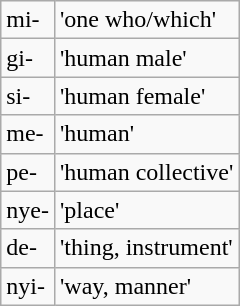<table class="wikitable">
<tr>
<td>mi-</td>
<td>'one who/which'</td>
</tr>
<tr>
<td>gi-</td>
<td>'human male'</td>
</tr>
<tr>
<td>si-</td>
<td>'human female'</td>
</tr>
<tr>
<td>me-</td>
<td>'human'</td>
</tr>
<tr>
<td>pe-</td>
<td>'human collective'</td>
</tr>
<tr>
<td>nye-</td>
<td>'place'</td>
</tr>
<tr>
<td>de-</td>
<td>'thing, instrument'</td>
</tr>
<tr>
<td>nyi-</td>
<td>'way, manner'</td>
</tr>
</table>
